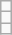<table class="wikitable" style="text-align:center; ">
<tr>
<td></td>
</tr>
<tr>
<td></td>
</tr>
<tr>
<td></td>
</tr>
</table>
